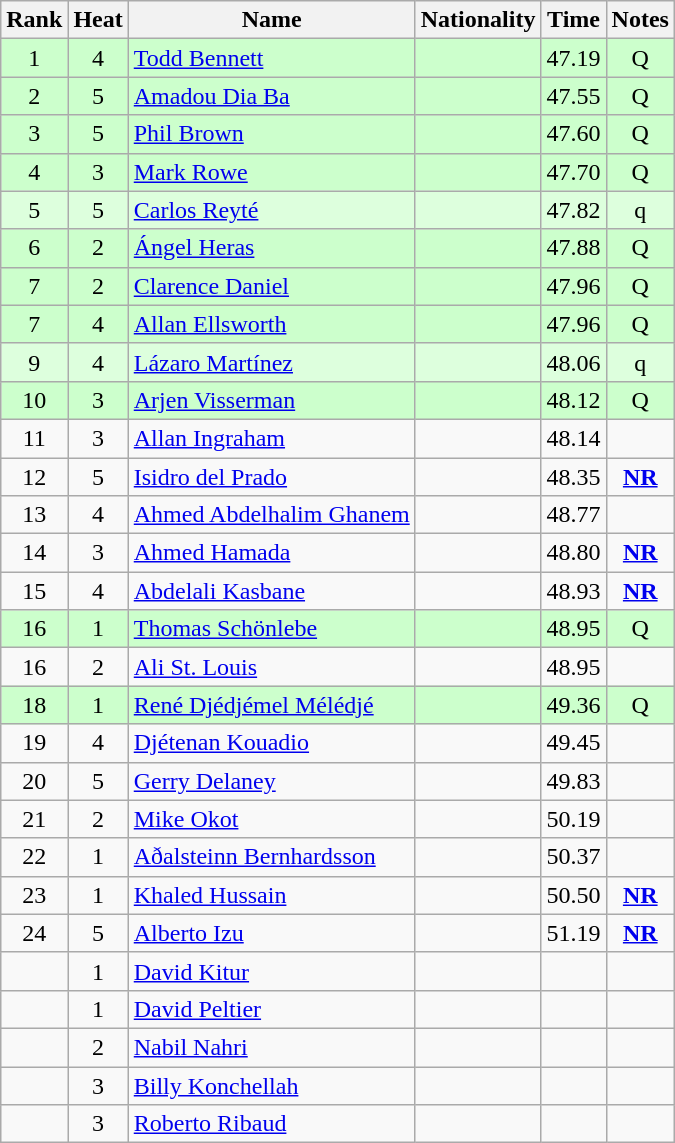<table class="wikitable sortable" style="text-align:center">
<tr>
<th>Rank</th>
<th>Heat</th>
<th>Name</th>
<th>Nationality</th>
<th>Time</th>
<th>Notes</th>
</tr>
<tr bgcolor=ccffcc>
<td>1</td>
<td>4</td>
<td align="left"><a href='#'>Todd Bennett</a></td>
<td align=left></td>
<td>47.19</td>
<td>Q</td>
</tr>
<tr bgcolor=ccffcc>
<td>2</td>
<td>5</td>
<td align="left"><a href='#'>Amadou Dia Ba</a></td>
<td align=left></td>
<td>47.55</td>
<td>Q</td>
</tr>
<tr bgcolor=ccffcc>
<td>3</td>
<td>5</td>
<td align="left"><a href='#'>Phil Brown</a></td>
<td align=left></td>
<td>47.60</td>
<td>Q</td>
</tr>
<tr bgcolor=ccffcc>
<td>4</td>
<td>3</td>
<td align="left"><a href='#'>Mark Rowe</a></td>
<td align=left></td>
<td>47.70</td>
<td>Q</td>
</tr>
<tr bgcolor=ddffdd>
<td>5</td>
<td>5</td>
<td align="left"><a href='#'>Carlos Reyté</a></td>
<td align=left></td>
<td>47.82</td>
<td>q</td>
</tr>
<tr bgcolor=ccffcc>
<td>6</td>
<td>2</td>
<td align="left"><a href='#'>Ángel Heras</a></td>
<td align=left></td>
<td>47.88</td>
<td>Q</td>
</tr>
<tr bgcolor=ccffcc>
<td>7</td>
<td>2</td>
<td align="left"><a href='#'>Clarence Daniel</a></td>
<td align=left></td>
<td>47.96</td>
<td>Q</td>
</tr>
<tr bgcolor=ccffcc>
<td>7</td>
<td>4</td>
<td align="left"><a href='#'>Allan Ellsworth</a></td>
<td align=left></td>
<td>47.96</td>
<td>Q</td>
</tr>
<tr bgcolor=ddffdd>
<td>9</td>
<td>4</td>
<td align="left"><a href='#'>Lázaro Martínez</a></td>
<td align=left></td>
<td>48.06</td>
<td>q</td>
</tr>
<tr bgcolor=ccffcc>
<td>10</td>
<td>3</td>
<td align="left"><a href='#'>Arjen Visserman</a></td>
<td align=left></td>
<td>48.12</td>
<td>Q</td>
</tr>
<tr>
<td>11</td>
<td>3</td>
<td align="left"><a href='#'>Allan Ingraham</a></td>
<td align=left></td>
<td>48.14</td>
<td></td>
</tr>
<tr>
<td>12</td>
<td>5</td>
<td align="left"><a href='#'>Isidro del Prado</a></td>
<td align=left></td>
<td>48.35</td>
<td><strong><a href='#'>NR</a></strong></td>
</tr>
<tr>
<td>13</td>
<td>4</td>
<td align="left"><a href='#'>Ahmed Abdelhalim Ghanem</a></td>
<td align=left></td>
<td>48.77</td>
<td></td>
</tr>
<tr>
<td>14</td>
<td>3</td>
<td align="left"><a href='#'>Ahmed Hamada</a></td>
<td align=left></td>
<td>48.80</td>
<td><strong><a href='#'>NR</a></strong></td>
</tr>
<tr>
<td>15</td>
<td>4</td>
<td align="left"><a href='#'>Abdelali Kasbane</a></td>
<td align=left></td>
<td>48.93</td>
<td><strong><a href='#'>NR</a></strong></td>
</tr>
<tr bgcolor=ccffcc>
<td>16</td>
<td>1</td>
<td align="left"><a href='#'>Thomas Schönlebe</a></td>
<td align=left></td>
<td>48.95</td>
<td>Q</td>
</tr>
<tr>
<td>16</td>
<td>2</td>
<td align="left"><a href='#'>Ali St. Louis</a></td>
<td align=left></td>
<td>48.95</td>
<td></td>
</tr>
<tr bgcolor=ccffcc>
<td>18</td>
<td>1</td>
<td align="left"><a href='#'>René Djédjémel Mélédjé</a></td>
<td align=left></td>
<td>49.36</td>
<td>Q</td>
</tr>
<tr>
<td>19</td>
<td>4</td>
<td align="left"><a href='#'>Djétenan Kouadio</a></td>
<td align=left></td>
<td>49.45</td>
<td></td>
</tr>
<tr>
<td>20</td>
<td>5</td>
<td align="left"><a href='#'>Gerry Delaney</a></td>
<td align=left></td>
<td>49.83</td>
<td></td>
</tr>
<tr>
<td>21</td>
<td>2</td>
<td align="left"><a href='#'>Mike Okot</a></td>
<td align=left></td>
<td>50.19</td>
<td></td>
</tr>
<tr>
<td>22</td>
<td>1</td>
<td align="left"><a href='#'>Aðalsteinn Bernhardsson</a></td>
<td align=left></td>
<td>50.37</td>
<td></td>
</tr>
<tr>
<td>23</td>
<td>1</td>
<td align="left"><a href='#'>Khaled Hussain</a></td>
<td align=left></td>
<td>50.50</td>
<td><strong><a href='#'>NR</a></strong></td>
</tr>
<tr>
<td>24</td>
<td>5</td>
<td align="left"><a href='#'>Alberto Izu</a></td>
<td align=left></td>
<td>51.19</td>
<td><strong><a href='#'>NR</a></strong></td>
</tr>
<tr>
<td></td>
<td>1</td>
<td align="left"><a href='#'>David Kitur</a></td>
<td align=left></td>
<td></td>
<td></td>
</tr>
<tr>
<td></td>
<td>1</td>
<td align="left"><a href='#'>David Peltier</a></td>
<td align=left></td>
<td></td>
<td></td>
</tr>
<tr>
<td></td>
<td>2</td>
<td align="left"><a href='#'>Nabil Nahri</a></td>
<td align=left></td>
<td></td>
<td></td>
</tr>
<tr>
<td></td>
<td>3</td>
<td align="left"><a href='#'>Billy Konchellah</a></td>
<td align=left></td>
<td></td>
<td></td>
</tr>
<tr>
<td></td>
<td>3</td>
<td align="left"><a href='#'>Roberto Ribaud</a></td>
<td align=left></td>
<td></td>
<td></td>
</tr>
</table>
